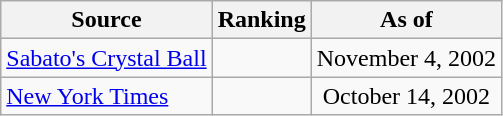<table class="wikitable" style="text-align:center">
<tr>
<th>Source</th>
<th>Ranking</th>
<th>As of</th>
</tr>
<tr>
<td align=left><a href='#'>Sabato's Crystal Ball</a></td>
<td></td>
<td>November 4, 2002</td>
</tr>
<tr>
<td align=left><a href='#'>New York Times</a></td>
<td></td>
<td>October 14, 2002</td>
</tr>
</table>
